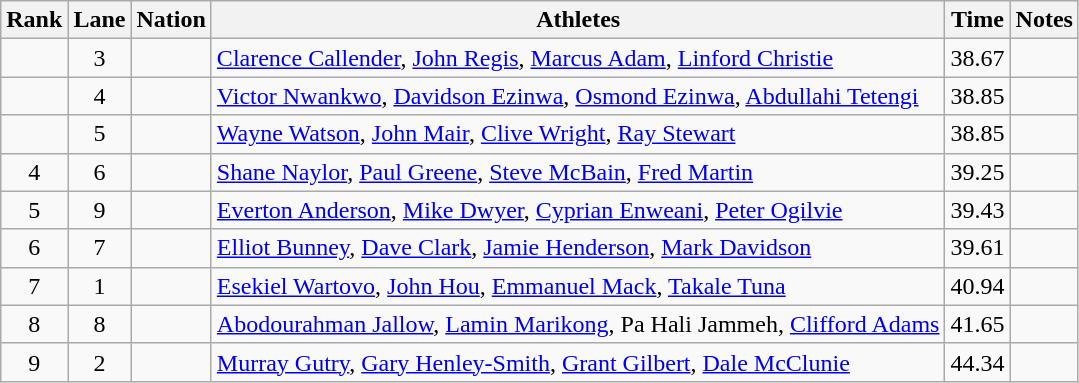<table class="wikitable sortable" style="text-align:center">
<tr>
<th>Rank</th>
<th>Lane</th>
<th>Nation</th>
<th>Athletes</th>
<th>Time</th>
<th>Notes</th>
</tr>
<tr>
<td></td>
<td>3</td>
<td align=left></td>
<td align=left><a href='#'>Clarence Callender</a>, <a href='#'>John Regis</a>, <a href='#'>Marcus Adam</a>, <a href='#'>Linford Christie</a></td>
<td>38.67</td>
<td></td>
</tr>
<tr>
<td></td>
<td>4</td>
<td align=left></td>
<td align=left><a href='#'>Victor Nwankwo</a>, <a href='#'>Davidson Ezinwa</a>, <a href='#'>Osmond Ezinwa</a>, <a href='#'>Abdullahi Tetengi</a></td>
<td>38.85</td>
<td></td>
</tr>
<tr>
<td></td>
<td>5</td>
<td align=left></td>
<td align=left><a href='#'>Wayne Watson</a>, <a href='#'>John Mair</a>, <a href='#'>Clive Wright</a>, <a href='#'>Ray Stewart</a></td>
<td>38.85</td>
<td></td>
</tr>
<tr>
<td>4</td>
<td>6</td>
<td align=left></td>
<td align=left><a href='#'>Shane Naylor</a>, <a href='#'>Paul Greene</a>, <a href='#'>Steve McBain</a>, <a href='#'>Fred Martin</a></td>
<td>39.25</td>
<td></td>
</tr>
<tr>
<td>5</td>
<td>9</td>
<td align=left></td>
<td align=left><a href='#'>Everton Anderson</a>, <a href='#'>Mike Dwyer</a>, <a href='#'>Cyprian Enweani</a>, <a href='#'>Peter Ogilvie</a></td>
<td>39.43</td>
<td></td>
</tr>
<tr>
<td>6</td>
<td>7</td>
<td align=left></td>
<td align=left><a href='#'>Elliot Bunney</a>, <a href='#'>Dave Clark</a>, <a href='#'>Jamie Henderson</a>, <a href='#'>Mark Davidson</a></td>
<td>39.61</td>
<td></td>
</tr>
<tr>
<td>7</td>
<td>1</td>
<td align=left></td>
<td align=left><a href='#'>Esekiel Wartovo</a>, <a href='#'>John Hou</a>, <a href='#'>Emmanuel Mack</a>, <a href='#'>Takale Tuna</a></td>
<td>40.94</td>
<td></td>
</tr>
<tr>
<td>8</td>
<td>8</td>
<td align=left></td>
<td align=left><a href='#'>Abodourahman Jallow</a>, <a href='#'>Lamin Marikong</a>, Pa Hali Jammeh, <a href='#'>Clifford Adams</a></td>
<td>41.65</td>
<td></td>
</tr>
<tr>
<td>9</td>
<td>2</td>
<td align=left></td>
<td align=left><a href='#'>Murray Gutry</a>, <a href='#'>Gary Henley-Smith</a>, <a href='#'>Grant Gilbert</a>, <a href='#'>Dale McClunie</a></td>
<td>44.34</td>
<td></td>
</tr>
</table>
